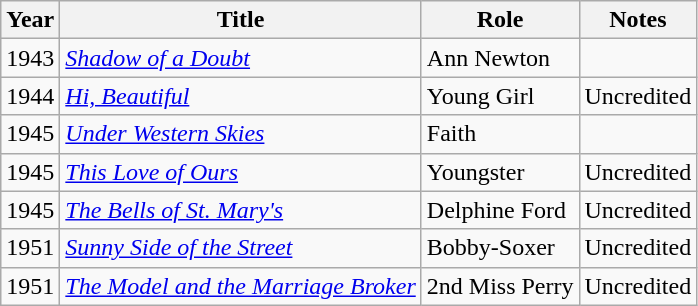<table class="wikitable">
<tr>
<th>Year</th>
<th>Title</th>
<th>Role</th>
<th>Notes</th>
</tr>
<tr>
<td>1943</td>
<td><em><a href='#'>Shadow of a Doubt</a></em></td>
<td>Ann Newton</td>
<td></td>
</tr>
<tr>
<td>1944</td>
<td><em><a href='#'>Hi, Beautiful</a></em></td>
<td>Young Girl</td>
<td>Uncredited</td>
</tr>
<tr>
<td>1945</td>
<td><em><a href='#'>Under Western Skies</a></em></td>
<td>Faith</td>
<td></td>
</tr>
<tr>
<td>1945</td>
<td><em><a href='#'>This Love of Ours</a></em></td>
<td>Youngster</td>
<td>Uncredited</td>
</tr>
<tr>
<td>1945</td>
<td><em><a href='#'>The Bells of St. Mary's</a></em></td>
<td>Delphine Ford</td>
<td>Uncredited</td>
</tr>
<tr>
<td>1951</td>
<td><em><a href='#'>Sunny Side of the Street</a></em></td>
<td>Bobby-Soxer</td>
<td>Uncredited</td>
</tr>
<tr>
<td>1951</td>
<td><em><a href='#'>The Model and the Marriage Broker</a></em></td>
<td>2nd Miss Perry</td>
<td>Uncredited</td>
</tr>
</table>
